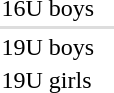<table>
<tr>
<td>16U boys</td>
<td></td>
<td></td>
<td></td>
</tr>
<tr bgcolor=#dddddd>
<td colspan=4></td>
</tr>
<tr>
<td>19U boys</td>
<td></td>
<td></td>
<td></td>
</tr>
<tr>
<td>19U girls</td>
<td></td>
<td></td>
<td></td>
</tr>
</table>
